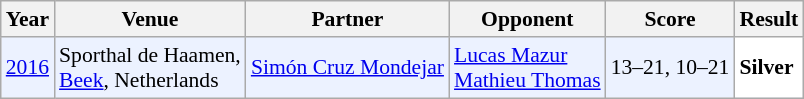<table class="sortable wikitable" style="font-size: 90%;">
<tr>
<th>Year</th>
<th>Venue</th>
<th>Partner</th>
<th>Opponent</th>
<th>Score</th>
<th>Result</th>
</tr>
<tr style="background:#ECF2FF">
<td align="center"><a href='#'>2016</a></td>
<td align="left">Sporthal de Haamen,<br><a href='#'>Beek</a>, Netherlands</td>
<td> <a href='#'>Simón Cruz Mondejar</a></td>
<td align="left"> <a href='#'>Lucas Mazur</a><br> <a href='#'>Mathieu Thomas</a></td>
<td align="left">13–21, 10–21</td>
<td style="text-align:left; background:white"> <strong>Silver</strong></td>
</tr>
</table>
